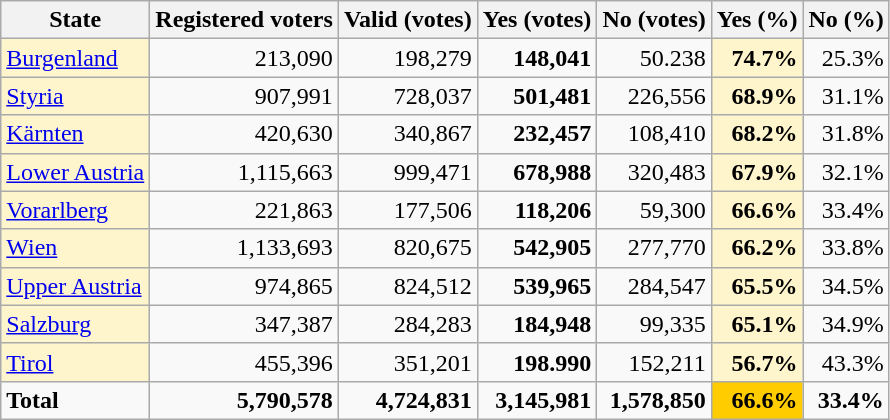<table class="wikitable sortable zebra" style="text-align:right" font-size:95%>
<tr>
<th>State</th>
<th>Registered voters</th>
<th>Valid (votes)</th>
<th>Yes (votes)</th>
<th>No (votes)</th>
<th>Yes (%)</th>
<th>No (%)</th>
</tr>
<tr>
<td align=left bgcolor=#FFF5CC><a href='#'>Burgenland</a></td>
<td>213,090</td>
<td>198,279</td>
<td><strong>148,041</strong></td>
<td>50.238</td>
<td bgcolor=#FFF5CC><strong>74.7%</strong></td>
<td>25.3%</td>
</tr>
<tr>
<td align=left bgcolor=#FFF5CC><a href='#'>Styria</a></td>
<td>907,991</td>
<td>728,037</td>
<td><strong>501,481</strong></td>
<td>226,556</td>
<td bgcolor=#FFF5CC><strong>68.9%</strong></td>
<td>31.1%</td>
</tr>
<tr>
<td align=left bgcolor=#FFF5CC><a href='#'>Kärnten</a></td>
<td>420,630</td>
<td>340,867</td>
<td><strong>232,457</strong></td>
<td>108,410</td>
<td bgcolor=#FFF5CC><strong>68.2%</strong></td>
<td>31.8%</td>
</tr>
<tr>
<td align=left bgcolor=#FFF5CC><a href='#'>Lower Austria</a></td>
<td>1,115,663</td>
<td>999,471</td>
<td><strong>678,988</strong></td>
<td>320,483</td>
<td bgcolor=#FFF5CC><strong>67.9%</strong></td>
<td>32.1%</td>
</tr>
<tr>
<td align=left bgcolor=#FFF5CC><a href='#'>Vorarlberg</a></td>
<td>221,863</td>
<td>177,506</td>
<td><strong>118,206</strong></td>
<td>59,300</td>
<td bgcolor=#FFF5CC><strong>66.6%</strong></td>
<td>33.4%</td>
</tr>
<tr>
<td align=left bgcolor=#FFF5CC><a href='#'>Wien</a></td>
<td>1,133,693</td>
<td>820,675</td>
<td><strong>542,905</strong></td>
<td>277,770</td>
<td bgcolor=#FFF5CC><strong>66.2%</strong></td>
<td>33.8%</td>
</tr>
<tr>
<td align=left bgcolor=#FFF5CC><a href='#'>Upper Austria</a></td>
<td>974,865</td>
<td>824,512</td>
<td><strong>539,965</strong></td>
<td>284,547</td>
<td bgcolor=#FFF5CC><strong>65.5%</strong></td>
<td>34.5%</td>
</tr>
<tr>
<td align=left bgcolor=#FFF5CC><a href='#'>Salzburg</a></td>
<td>347,387</td>
<td>284,283</td>
<td><strong>184,948</strong></td>
<td>99,335</td>
<td bgcolor=#FFF5CC><strong>65.1%</strong></td>
<td>34.9%</td>
</tr>
<tr>
<td align=left bgcolor=#FFF5CC><a href='#'>Tirol</a></td>
<td>455,396</td>
<td>351,201</td>
<td><strong>198.990</strong></td>
<td>152,211</td>
<td bgcolor=#FFF5CC><strong>56.7%</strong></td>
<td>43.3%</td>
</tr>
<tr style=font-weight:bold>
<td align=left>Total</td>
<td><strong>5,790,578</strong></td>
<td>4,724,831</td>
<td>3,145,981</td>
<td>1,578,850</td>
<td bgcolor=#FFCC00>66.6%</td>
<td>33.4%</td>
</tr>
</table>
